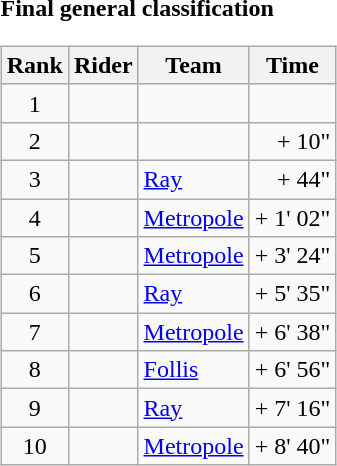<table>
<tr>
<td><strong>Final general classification</strong><br><table class="wikitable">
<tr>
<th scope="col">Rank</th>
<th scope="col">Rider</th>
<th scope="col">Team</th>
<th scope="col">Time</th>
</tr>
<tr>
<td style="text-align:center;">1</td>
<td></td>
<td></td>
<td style="text-align:right;"></td>
</tr>
<tr>
<td style="text-align:center;">2</td>
<td></td>
<td></td>
<td style="text-align:right;">+ 10"</td>
</tr>
<tr>
<td style="text-align:center;">3</td>
<td></td>
<td><a href='#'>Ray</a></td>
<td style="text-align:right;">+ 44"</td>
</tr>
<tr>
<td style="text-align:center;">4</td>
<td></td>
<td><a href='#'>Metropole</a></td>
<td style="text-align:right;">+ 1' 02"</td>
</tr>
<tr>
<td style="text-align:center;">5</td>
<td></td>
<td><a href='#'>Metropole</a></td>
<td style="text-align:right;">+ 3' 24"</td>
</tr>
<tr>
<td style="text-align:center;">6</td>
<td></td>
<td><a href='#'>Ray</a></td>
<td style="text-align:right;">+ 5' 35"</td>
</tr>
<tr>
<td style="text-align:center;">7</td>
<td></td>
<td><a href='#'>Metropole</a></td>
<td style="text-align:right;">+ 6' 38"</td>
</tr>
<tr>
<td style="text-align:center;">8</td>
<td></td>
<td><a href='#'>Follis</a></td>
<td style="text-align:right;">+ 6' 56"</td>
</tr>
<tr>
<td style="text-align:center;">9</td>
<td></td>
<td><a href='#'>Ray</a></td>
<td style="text-align:right;">+ 7' 16"</td>
</tr>
<tr>
<td style="text-align:center;">10</td>
<td></td>
<td><a href='#'>Metropole</a></td>
<td style="text-align:right;">+ 8' 40"</td>
</tr>
</table>
</td>
</tr>
</table>
